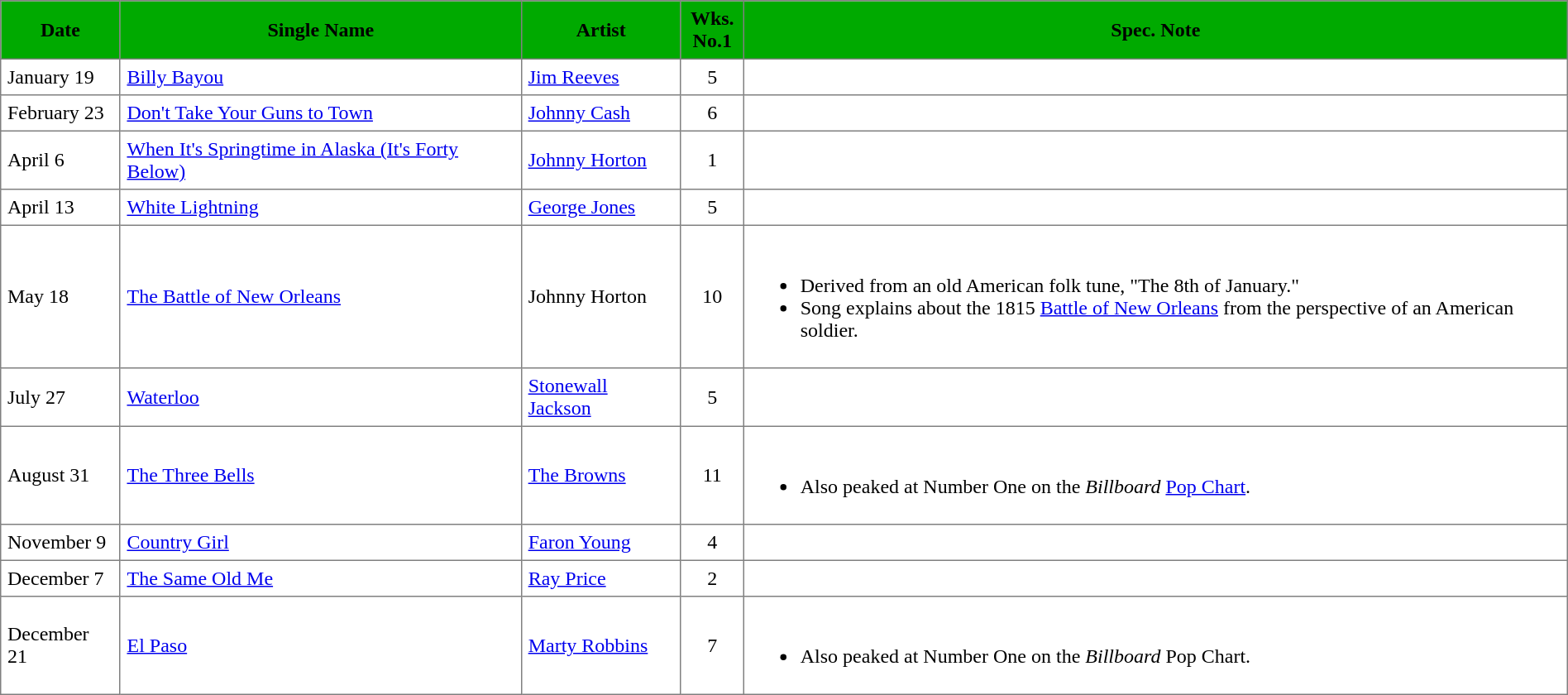<table border="1" cellpadding="5" cellspacing="1" style="border-collapse: collapse">
<tr style="background:#00AA00">
<th>Date</th>
<th>Single Name</th>
<th>Artist</th>
<th width="40">Wks. No.1</th>
<th>Spec. Note</th>
</tr>
<tr>
<td>January 19</td>
<td><a href='#'>Billy Bayou</a></td>
<td><a href='#'>Jim Reeves</a></td>
<td align="center">5</td>
<td></td>
</tr>
<tr>
<td>February 23</td>
<td><a href='#'>Don't Take Your Guns to Town</a></td>
<td><a href='#'>Johnny Cash</a></td>
<td align="center">6</td>
<td></td>
</tr>
<tr>
<td>April 6</td>
<td><a href='#'>When It's Springtime in Alaska (It's Forty Below)</a></td>
<td><a href='#'>Johnny Horton</a></td>
<td align="center">1</td>
<td></td>
</tr>
<tr>
<td>April 13</td>
<td><a href='#'>White Lightning</a></td>
<td><a href='#'>George Jones</a></td>
<td align="center">5</td>
<td></td>
</tr>
<tr>
<td>May 18</td>
<td><a href='#'>The Battle of New Orleans</a></td>
<td>Johnny Horton</td>
<td align="center">10</td>
<td><br><ul><li>Derived from an old American folk tune, "The 8th of January."</li><li>Song explains about the 1815 <a href='#'>Battle of New Orleans</a> from the perspective of an American soldier.</li></ul></td>
</tr>
<tr>
<td>July 27</td>
<td><a href='#'>Waterloo</a></td>
<td><a href='#'>Stonewall Jackson</a></td>
<td align="center">5</td>
<td></td>
</tr>
<tr>
<td>August 31</td>
<td><a href='#'>The Three Bells</a></td>
<td><a href='#'>The Browns</a></td>
<td align="center">11</td>
<td><br><ul><li>Also peaked at Number One on the <em>Billboard</em> <a href='#'>Pop Chart</a>.</li></ul></td>
</tr>
<tr>
<td>November 9</td>
<td><a href='#'>Country Girl</a></td>
<td><a href='#'>Faron Young</a></td>
<td align="center">4</td>
<td></td>
</tr>
<tr>
<td>December 7</td>
<td><a href='#'>The Same Old Me</a></td>
<td><a href='#'>Ray Price</a></td>
<td align="center">2</td>
<td></td>
</tr>
<tr>
<td>December 21</td>
<td><a href='#'>El Paso</a></td>
<td><a href='#'>Marty Robbins</a></td>
<td align="center">7</td>
<td><br><ul><li>Also peaked at Number One on the <em>Billboard</em> Pop Chart.</li></ul></td>
</tr>
</table>
